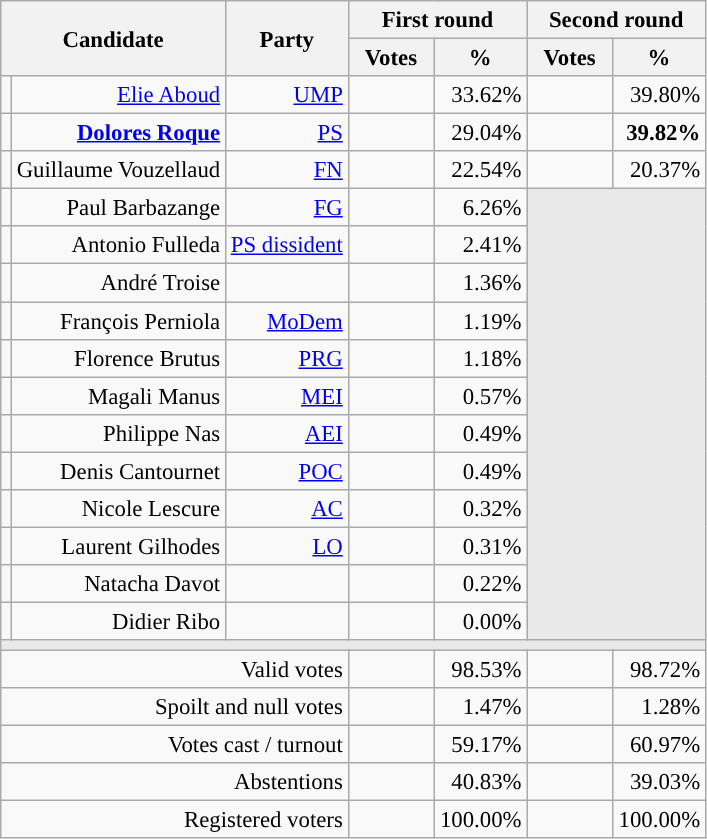<table class="wikitable" style="text-align:right;font-size:95%;">
<tr>
<th rowspan=2 colspan=2>Candidate</th>
<th rowspan=2 colspan=1>Party</th>
<th colspan=2>First round</th>
<th colspan=2>Second round</th>
</tr>
<tr>
<th style="width:50px;">Votes</th>
<th style="width:55px;">%</th>
<th style="width:50px;">Votes</th>
<th style="width:55px;">%</th>
</tr>
<tr>
<td style="color:inherit;background-color:"></td>
<td><a href='#'>Elie Aboud</a></td>
<td><a href='#'>UMP</a></td>
<td></td>
<td>33.62%</td>
<td></td>
<td>39.80%</td>
</tr>
<tr>
<td style="color:inherit;background-color:"></td>
<td><strong><a href='#'>Dolores Roque</a></strong></td>
<td><a href='#'>PS</a></td>
<td></td>
<td>29.04%</td>
<td><strong></strong></td>
<td><strong>39.82%</strong></td>
</tr>
<tr>
<td style="color:inherit;background-color:"></td>
<td>Guillaume Vouzellaud</td>
<td><a href='#'>FN</a></td>
<td></td>
<td>22.54%</td>
<td></td>
<td>20.37%</td>
</tr>
<tr>
<td style="color:inherit;background-color:"></td>
<td>Paul Barbazange</td>
<td><a href='#'>FG</a></td>
<td></td>
<td>6.26%</td>
<td colspan=7 rowspan=12 style="background-color:#E9E9E9;"></td>
</tr>
<tr>
<td style="color:inherit;background-color:"></td>
<td>Antonio Fulleda</td>
<td><a href='#'>PS dissident</a></td>
<td></td>
<td>2.41%</td>
</tr>
<tr>
<td style="background-color:;"></td>
<td>André Troise</td>
<td></td>
<td></td>
<td>1.36%</td>
</tr>
<tr>
<td style="color:inherit;background-color:"></td>
<td>François Perniola</td>
<td><a href='#'>MoDem</a></td>
<td></td>
<td>1.19%</td>
</tr>
<tr>
<td style="color:inherit;background-color:"></td>
<td>Florence Brutus</td>
<td><a href='#'>PRG</a></td>
<td></td>
<td>1.18%</td>
</tr>
<tr>
<td style="color:inherit;background-color:"></td>
<td>Magali Manus</td>
<td><a href='#'>MEI</a></td>
<td></td>
<td>0.57%</td>
</tr>
<tr>
<td style="color:inherit;background-color:"></td>
<td>Philippe Nas</td>
<td><a href='#'>AEI</a></td>
<td></td>
<td>0.49%</td>
</tr>
<tr>
<td style="color:inherit;background-color:"></td>
<td>Denis Cantournet</td>
<td><a href='#'>POC</a></td>
<td></td>
<td>0.49%</td>
</tr>
<tr>
<td style="color:inherit;background-color:"></td>
<td>Nicole Lescure</td>
<td><a href='#'>AC</a></td>
<td></td>
<td>0.32%</td>
</tr>
<tr>
<td style="color:inherit;background-color:"></td>
<td>Laurent Gilhodes</td>
<td><a href='#'>LO</a></td>
<td></td>
<td>0.31%</td>
</tr>
<tr>
<td style="background-color:;"></td>
<td>Natacha Davot</td>
<td></td>
<td></td>
<td>0.22%</td>
</tr>
<tr>
<td style="background-color:;"></td>
<td>Didier Ribo</td>
<td></td>
<td></td>
<td>0.00%</td>
</tr>
<tr>
<td colspan=7 style="background-color:#E9E9E9;"></td>
</tr>
<tr>
<td colspan=3>Valid votes</td>
<td></td>
<td>98.53%</td>
<td></td>
<td>98.72%</td>
</tr>
<tr>
<td colspan=3>Spoilt and null votes</td>
<td></td>
<td>1.47%</td>
<td></td>
<td>1.28%</td>
</tr>
<tr>
<td colspan=3>Votes cast / turnout</td>
<td></td>
<td>59.17%</td>
<td></td>
<td>60.97%</td>
</tr>
<tr>
<td colspan=3>Abstentions</td>
<td></td>
<td>40.83%</td>
<td></td>
<td>39.03%</td>
</tr>
<tr>
<td colspan=3>Registered voters</td>
<td></td>
<td>100.00%</td>
<td></td>
<td>100.00%</td>
</tr>
</table>
